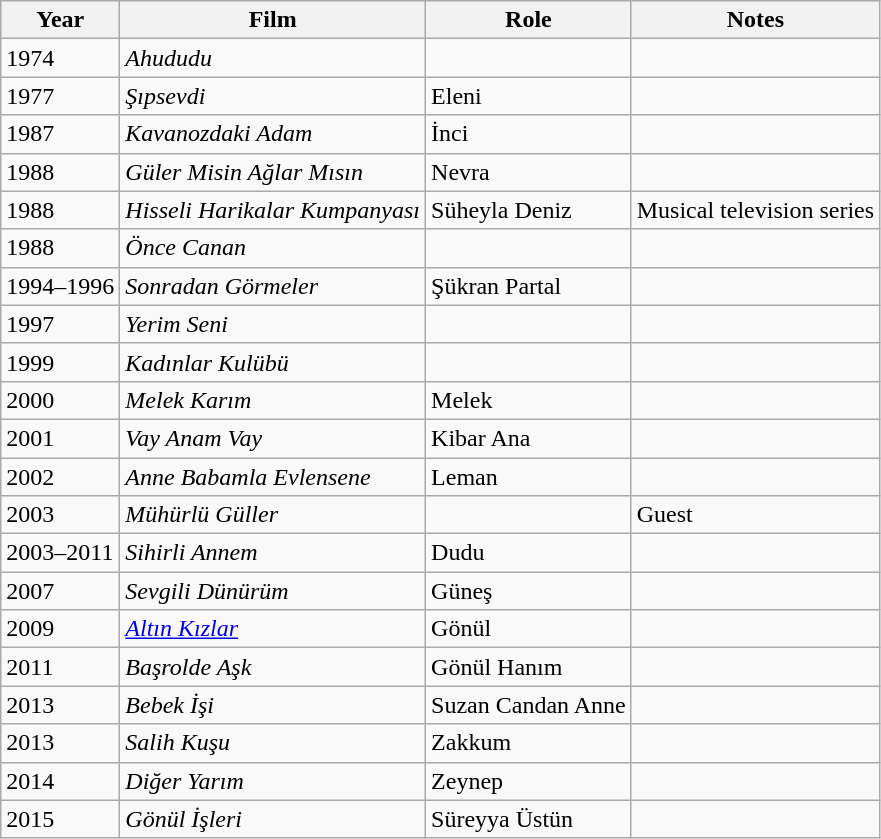<table Class="wikitable sortable">
<tr>
<th>Year</th>
<th>Film</th>
<th>Role</th>
<th class="unsortable">Notes</th>
</tr>
<tr>
<td>1974</td>
<td><em>Ahududu</em></td>
<td></td>
<td></td>
</tr>
<tr>
<td>1977</td>
<td><em>Şıpsevdi</em></td>
<td>Eleni</td>
<td></td>
</tr>
<tr>
<td>1987</td>
<td><em>Kavanozdaki Adam</em></td>
<td>İnci</td>
<td></td>
</tr>
<tr>
<td>1988</td>
<td><em>Güler Misin Ağlar Mısın</em></td>
<td>Nevra</td>
<td></td>
</tr>
<tr>
<td>1988</td>
<td><em>Hisseli Harikalar Kumpanyası</em></td>
<td>Süheyla Deniz</td>
<td>Musical television series</td>
</tr>
<tr>
<td>1988</td>
<td><em>Önce Canan</em></td>
<td></td>
<td></td>
</tr>
<tr>
<td>1994–1996</td>
<td><em>Sonradan Görmeler</em></td>
<td>Şükran Partal</td>
<td></td>
</tr>
<tr>
<td>1997</td>
<td><em>Yerim Seni</em></td>
<td></td>
<td></td>
</tr>
<tr>
<td>1999</td>
<td><em>Kadınlar Kulübü</em></td>
<td></td>
<td></td>
</tr>
<tr>
<td>2000</td>
<td><em>Melek Karım</em></td>
<td>Melek</td>
<td></td>
</tr>
<tr>
<td>2001</td>
<td><em>Vay Anam Vay</em></td>
<td>Kibar Ana</td>
<td></td>
</tr>
<tr>
<td>2002</td>
<td><em>Anne Babamla Evlensene</em></td>
<td>Leman</td>
<td></td>
</tr>
<tr>
<td>2003</td>
<td><em>Mühürlü Güller</em></td>
<td></td>
<td>Guest</td>
</tr>
<tr>
<td>2003–2011</td>
<td><em>Sihirli Annem</em></td>
<td>Dudu</td>
<td></td>
</tr>
<tr>
<td>2007</td>
<td><em>Sevgili Dünürüm</em></td>
<td>Güneş</td>
<td></td>
</tr>
<tr>
<td>2009</td>
<td><em><a href='#'>Altın Kızlar</a></em></td>
<td>Gönül</td>
<td></td>
</tr>
<tr>
<td>2011</td>
<td><em>Başrolde Aşk</em></td>
<td>Gönül Hanım</td>
<td></td>
</tr>
<tr>
<td>2013</td>
<td><em>Bebek İşi</em></td>
<td>Suzan Candan Anne</td>
<td></td>
</tr>
<tr>
<td>2013</td>
<td><em>Salih Kuşu</em></td>
<td>Zakkum</td>
<td></td>
</tr>
<tr>
<td>2014</td>
<td><em>Diğer Yarım</em></td>
<td>Zeynep</td>
<td></td>
</tr>
<tr>
<td>2015</td>
<td><em>Gönül İşleri</em></td>
<td>Süreyya Üstün</td>
<td></td>
</tr>
</table>
